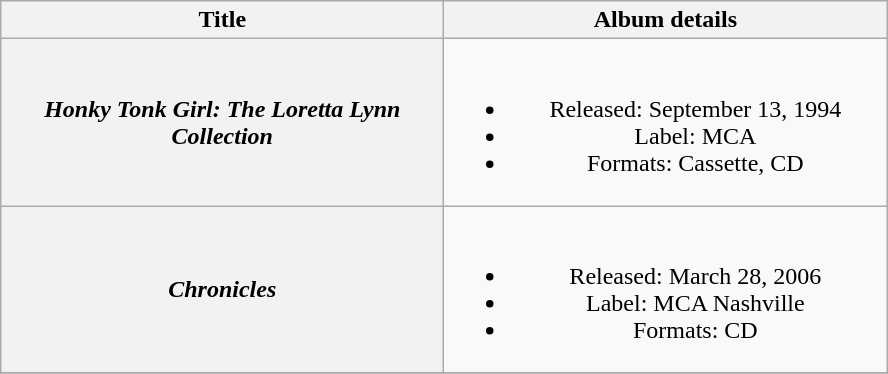<table class="wikitable plainrowheaders" style="text-align:center;">
<tr>
<th scope="col" style="width:18em;">Title</th>
<th scope="col" style="width:18em;">Album details</th>
</tr>
<tr>
<th scope="row"><em>Honky Tonk Girl: The Loretta Lynn<br>Collection</em></th>
<td><br><ul><li>Released: September 13, 1994</li><li>Label: MCA</li><li>Formats: Cassette, CD</li></ul></td>
</tr>
<tr>
<th scope="row"><em>Chronicles</em></th>
<td><br><ul><li>Released: March 28, 2006</li><li>Label: MCA Nashville</li><li>Formats: CD</li></ul></td>
</tr>
<tr>
</tr>
</table>
